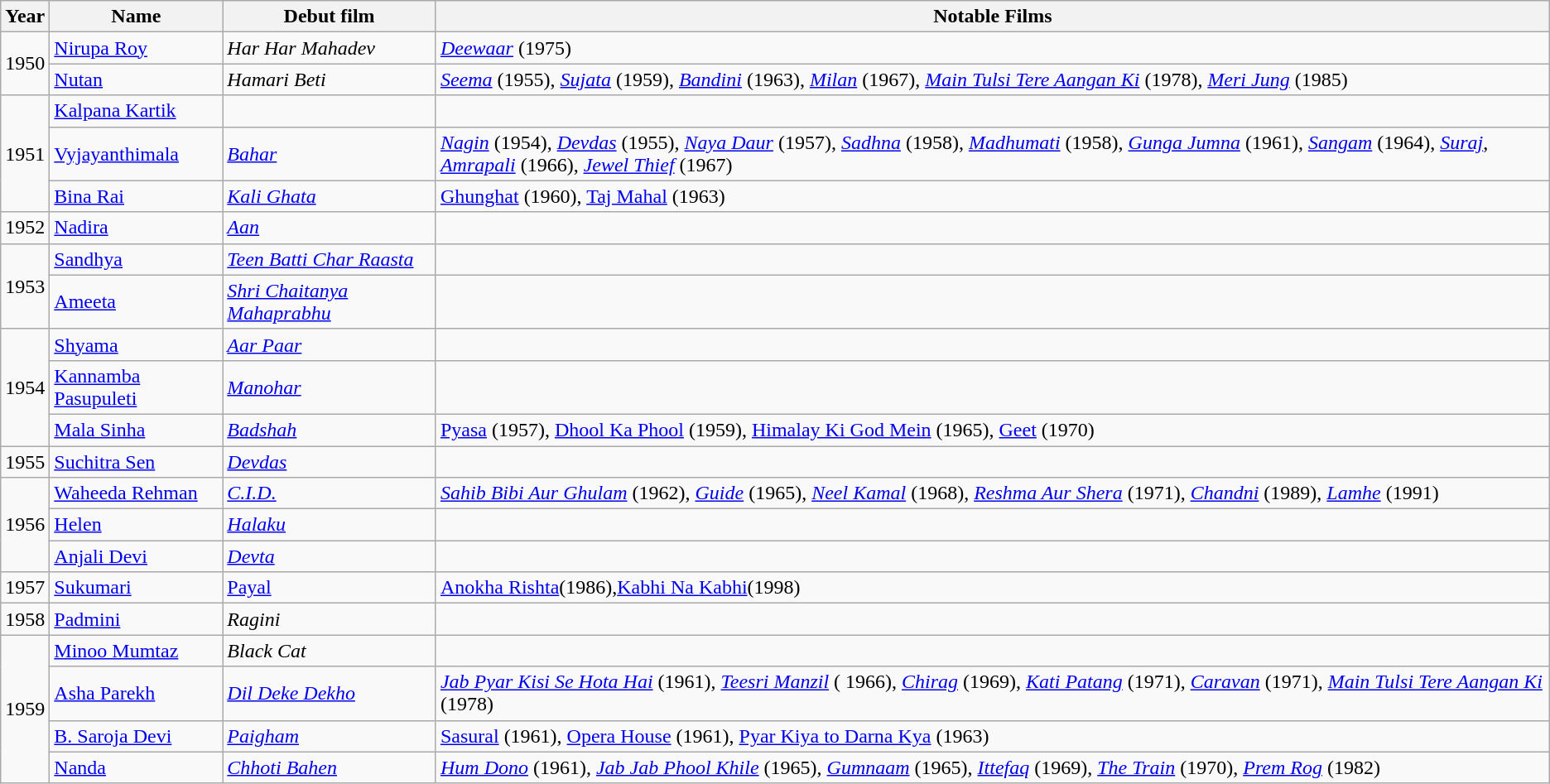<table class="wikitable sortable static-row-numbers static-row-header-text hover-highlight" "style="font-size: 100%">
<tr>
<th>Year</th>
<th>Name</th>
<th>Debut film</th>
<th class="unsortable">Notable Films</th>
</tr>
<tr>
<td rowspan="2">1950</td>
<td><a href='#'>Nirupa Roy</a></td>
<td><em>Har Har Mahadev</em></td>
<td><em><a href='#'>Deewaar</a></em> (1975)</td>
</tr>
<tr>
<td><a href='#'>Nutan</a></td>
<td><em>Hamari Beti</em></td>
<td><a href='#'><em>Seema</em></a> (1955), <a href='#'><em>Sujata</em></a> (1959), <a href='#'><em>Bandini</em></a> (1963), <a href='#'><em>Milan</em></a> (1967), <em><a href='#'>Main Tulsi Tere Aangan Ki</a></em> (1978), <em><a href='#'>Meri Jung</a></em> (1985)</td>
</tr>
<tr>
<td rowspan="3">1951</td>
<td><a href='#'>Kalpana Kartik</a></td>
<td></td>
</tr>
<tr>
<td><a href='#'>Vyjayanthimala</a></td>
<td><a href='#'><em>Bahar</em></a></td>
<td><a href='#'><em>Nagin</em></a> (1954), <a href='#'><em>Devdas</em></a> (1955), <a href='#'><em>Naya Daur</em></a> (1957), <a href='#'><em>Sadhna</em></a> (1958), <em><a href='#'>Madhumati</a></em> (1958), <em><a href='#'>Gunga Jumna</a></em> (1961), <a href='#'><em>Sangam</em></a> (1964), <a href='#'><em>Suraj</em></a>, <a href='#'><em>Amrapali</em></a> (1966), <a href='#'><em>Jewel Thief</em></a> (1967)</td>
</tr>
<tr>
<td><a href='#'>Bina Rai</a></td>
<td><em><a href='#'>Kali Ghata</a></em></td>
<td><a href='#'>Ghunghat</a> (1960), <a href='#'>Taj Mahal</a> (1963)</td>
</tr>
<tr>
<td>1952</td>
<td><a href='#'>Nadira</a></td>
<td><em><a href='#'>Aan</a></em></td>
<td></td>
</tr>
<tr>
<td rowspan="2">1953</td>
<td><a href='#'>Sandhya</a></td>
<td><em><a href='#'>Teen Batti Char Raasta</a></em></td>
<td></td>
</tr>
<tr>
<td><a href='#'>Ameeta</a></td>
<td><a href='#'><em>Shri Chaitanya Mahaprabhu</em></a></td>
<td></td>
</tr>
<tr>
<td rowspan="3">1954</td>
<td><a href='#'>Shyama</a></td>
<td><em><a href='#'>Aar Paar</a></em></td>
<td></td>
</tr>
<tr>
<td><a href='#'>Kannamba Pasupuleti</a></td>
<td><a href='#'><em>Manohar</em></a></td>
<td></td>
</tr>
<tr>
<td><a href='#'>Mala Sinha</a></td>
<td><em><a href='#'>Badshah</a></em></td>
<td><a href='#'>Pyasa</a> (1957), <a href='#'>Dhool Ka Phool</a> (1959), <a href='#'>Himalay Ki God Mein</a> (1965), <a href='#'>Geet</a> (1970)</td>
</tr>
<tr>
<td rowspan="1">1955</td>
<td><a href='#'>Suchitra Sen</a></td>
<td><a href='#'><em>Devdas</em></a></td>
<td></td>
</tr>
<tr>
<td rowspan="3">1956</td>
<td><a href='#'>Waheeda Rehman</a></td>
<td><a href='#'><em>C.I.D.</em></a></td>
<td><em><a href='#'>Sahib Bibi Aur Ghulam</a></em> (1962), <a href='#'><em>Guide</em></a> (1965), <a href='#'><em>Neel Kamal</em></a> (1968), <em><a href='#'>Reshma Aur Shera</a></em> (1971), <a href='#'><em>Chandni</em></a> (1989), <em><a href='#'>Lamhe</a></em> (1991)</td>
</tr>
<tr>
<td><a href='#'>Helen</a></td>
<td><a href='#'><em>Halaku</em></a></td>
<td></td>
</tr>
<tr>
<td><a href='#'>Anjali Devi</a></td>
<td><a href='#'><em>Devta</em></a></td>
<td></td>
</tr>
<tr>
<td>1957</td>
<td><a href='#'>Sukumari</a></td>
<td><a href='#'>Payal</a></td>
<td><a href='#'>Anokha Rishta</a>(1986),<a href='#'>Kabhi Na Kabhi</a>(1998)</td>
</tr>
<tr>
<td>1958</td>
<td><a href='#'>Padmini</a></td>
<td><em>Ragini</em></td>
<td></td>
</tr>
<tr>
<td rowspan="4">1959</td>
<td><a href='#'>Minoo Mumtaz</a></td>
<td><em>Black Cat</em></td>
<td></td>
</tr>
<tr>
<td><a href='#'>Asha Parekh</a></td>
<td><em><a href='#'>Dil Deke Dekho</a></em></td>
<td><em><a href='#'>Jab Pyar Kisi Se Hota Hai</a></em> (1961), <em><a href='#'>Teesri Manzil</a></em> ( 1966), <em><a href='#'>Chirag</a></em> (1969), <em><a href='#'>Kati Patang</a></em> (1971), <a href='#'><em>Caravan</em></a> (1971), <em><a href='#'>Main Tulsi Tere Aangan Ki</a></em> (1978)</td>
</tr>
<tr>
<td><a href='#'>B. Saroja Devi</a></td>
<td><em><a href='#'>Paigham</a></em></td>
<td><a href='#'>Sasural</a> (1961), <a href='#'>Opera House</a> (1961), <a href='#'>Pyar Kiya to Darna Kya</a> (1963)</td>
</tr>
<tr>
<td><a href='#'>Nanda</a></td>
<td><em><a href='#'>Chhoti Bahen</a></em></td>
<td><a href='#'><em>Hum Dono</em></a> (1961), <em><a href='#'>Jab Jab Phool Khile</a></em> (1965), <em><a href='#'>Gumnaam</a></em> (1965), <a href='#'><em>Ittefaq</em></a> (1969), <a href='#'><em>The Train</em></a> (1970), <em><a href='#'>Prem Rog</a></em> (1982)</td>
</tr>
</table>
